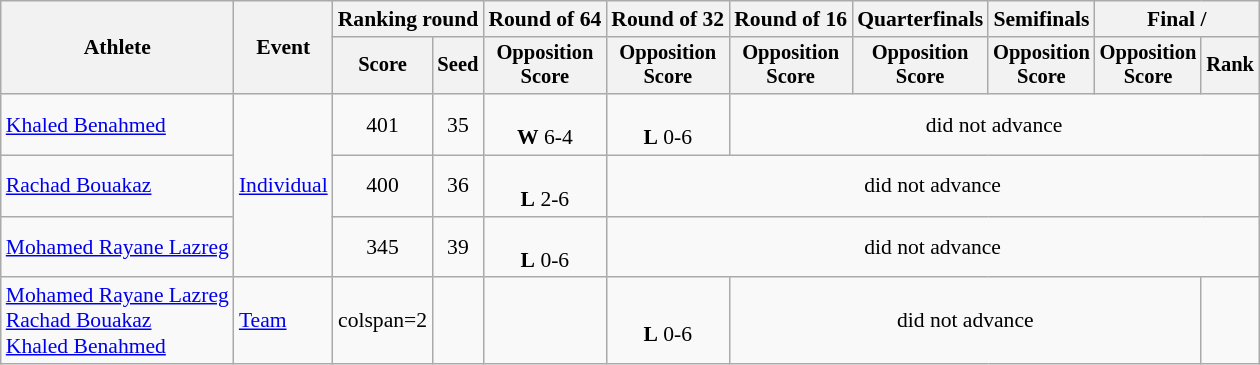<table class="wikitable" style="font-size:90%">
<tr>
<th rowspan=2>Athlete</th>
<th rowspan=2>Event</th>
<th colspan=2>Ranking round</th>
<th>Round of 64</th>
<th>Round of 32</th>
<th>Round of 16</th>
<th>Quarterfinals</th>
<th>Semifinals</th>
<th colspan=2>Final / </th>
</tr>
<tr style="font-size:95%">
<th>Score</th>
<th>Seed</th>
<th>Opposition<br>Score</th>
<th>Opposition<br>Score</th>
<th>Opposition<br>Score</th>
<th>Opposition<br>Score</th>
<th>Opposition<br>Score</th>
<th>Opposition<br>Score</th>
<th>Rank</th>
</tr>
<tr align=center>
<td align=left><a href='#'>Khaled Benahmed</a></td>
<td align=left rowspan=3><a href='#'>Individual</a></td>
<td>401</td>
<td>35</td>
<td><br><strong>W</strong> 6-4</td>
<td><br><strong>L</strong> 0-6</td>
<td colspan=5>did not advance</td>
</tr>
<tr align=center>
<td align=left><a href='#'>Rachad Bouakaz</a></td>
<td>400</td>
<td>36</td>
<td><br><strong>L</strong> 2-6</td>
<td colspan=6>did not advance</td>
</tr>
<tr align=center>
<td align=left><a href='#'>Mohamed Rayane Lazreg</a></td>
<td>345</td>
<td>39</td>
<td><br><strong>L</strong> 0-6</td>
<td colspan=6>did not advance</td>
</tr>
<tr align=center>
<td align=left><a href='#'>Mohamed Rayane Lazreg</a><br><a href='#'>Rachad Bouakaz</a><br><a href='#'>Khaled Benahmed</a></td>
<td align=left><a href='#'>Team</a></td>
<td>colspan=2 </td>
<td></td>
<td></td>
<td><br><strong>L</strong> 0-6</td>
<td colspan=4>did not advance</td>
</tr>
</table>
